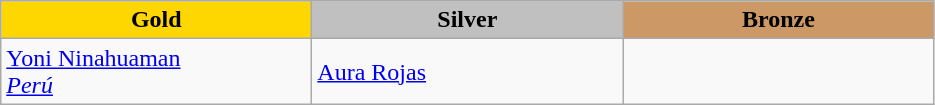<table class="wikitable" style="text-align:left">
<tr align="center">
<td width=200 bgcolor=gold><strong>Gold</strong></td>
<td width=200 bgcolor=silver><strong>Silver</strong></td>
<td width=200 bgcolor=CC9966><strong>Bronze</strong></td>
</tr>
<tr>
<td><a href='#'>Yoni Ninahuaman</a><br><em> <a href='#'>Perú</a></em></td>
<td><a href='#'>Aura Rojas</a><br><em></em></td>
<td></td>
</tr>
</table>
